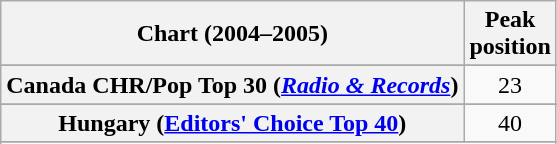<table class="wikitable sortable plainrowheaders" style="text-align:center">
<tr>
<th scope="col">Chart (2004–2005)</th>
<th scope="col">Peak<br>position</th>
</tr>
<tr>
</tr>
<tr>
</tr>
<tr>
<th scope="row">Canada CHR/Pop Top 30 (<em><a href='#'>Radio & Records</a></em>)</th>
<td>23</td>
</tr>
<tr>
</tr>
<tr>
</tr>
<tr>
</tr>
<tr>
<th scope="row">Hungary (<a href='#'>Editors' Choice Top 40</a>)</th>
<td>40</td>
</tr>
<tr>
</tr>
<tr>
</tr>
<tr>
</tr>
<tr>
</tr>
<tr>
</tr>
<tr>
</tr>
<tr>
</tr>
<tr>
</tr>
<tr>
</tr>
<tr>
</tr>
</table>
